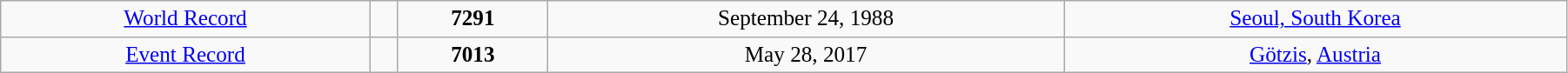<table width="95%" class="wikitable" style=" text-align:center; font-size:105%;">
<tr>
<td><a href='#'>World Record</a></td>
<td></td>
<td><strong>7291 </strong></td>
<td>September 24, 1988</td>
<td> <a href='#'>Seoul, South Korea</a></td>
</tr>
<tr>
<td><a href='#'>Event Record</a></td>
<td></td>
<td><strong>7013 </strong></td>
<td>May 28, 2017</td>
<td> <a href='#'>Götzis</a>, <a href='#'>Austria</a></td>
</tr>
</table>
